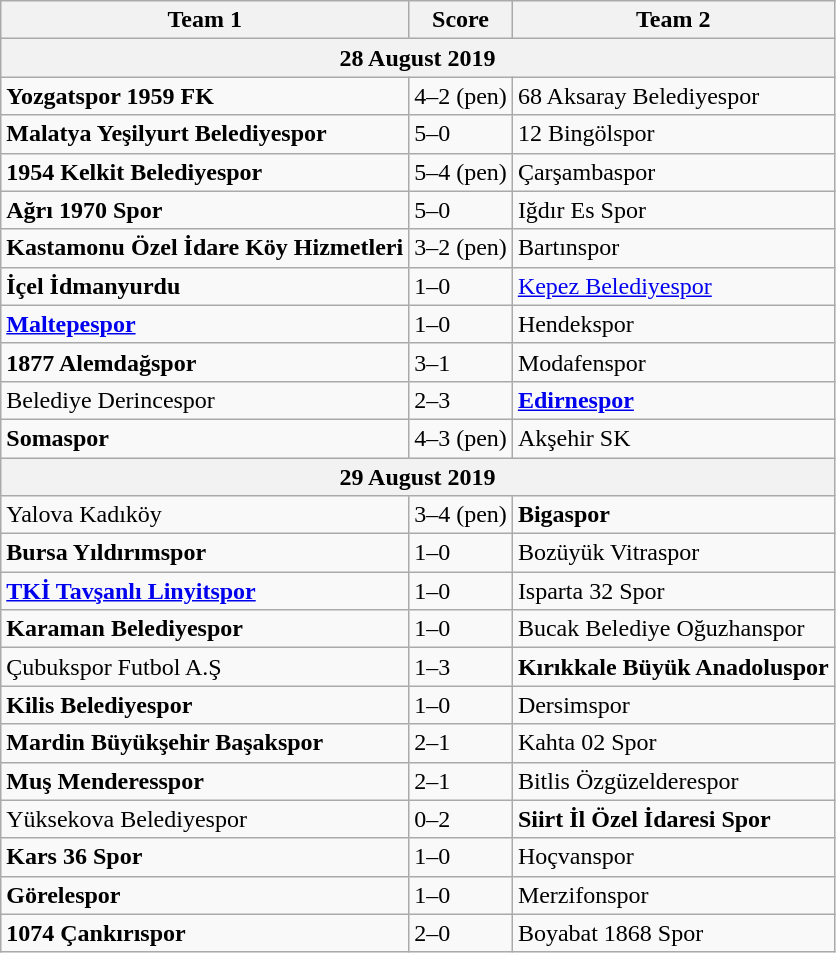<table class="wikitable">
<tr>
<th>Team 1</th>
<th>Score</th>
<th>Team 2</th>
</tr>
<tr>
<th colspan="3">28 August 2019</th>
</tr>
<tr>
<td><strong>Yozgatspor 1959 FK</strong></td>
<td>4–2 (pen)</td>
<td>68 Aksaray Belediyespor</td>
</tr>
<tr>
<td><strong>Malatya Yeşilyurt Belediyespor</strong></td>
<td>5–0</td>
<td>12 Bingölspor</td>
</tr>
<tr>
<td><strong>1954 Kelkit Belediyespor</strong></td>
<td>5–4 (pen)</td>
<td>Çarşambaspor</td>
</tr>
<tr>
<td><strong>Ağrı 1970 Spor</strong></td>
<td>5–0</td>
<td>Iğdır Es Spor</td>
</tr>
<tr>
<td><strong>Kastamonu Özel İdare Köy Hizmetleri</strong></td>
<td>3–2 (pen)</td>
<td>Bartınspor</td>
</tr>
<tr>
<td><strong>İçel İdmanyurdu</strong></td>
<td>1–0</td>
<td><a href='#'>Kepez Belediyespor</a></td>
</tr>
<tr>
<td><strong><a href='#'>Maltepespor</a></strong></td>
<td>1–0</td>
<td>Hendekspor</td>
</tr>
<tr>
<td><strong>1877 Alemdağspor</strong></td>
<td>3–1</td>
<td>Modafenspor</td>
</tr>
<tr>
<td>Belediye Derincespor</td>
<td>2–3</td>
<td><strong><a href='#'>Edirnespor</a></strong></td>
</tr>
<tr>
<td><strong>Somaspor</strong></td>
<td>4–3 (pen)</td>
<td>Akşehir SK</td>
</tr>
<tr>
<th colspan="3">29 August 2019</th>
</tr>
<tr>
<td>Yalova Kadıköy</td>
<td>3–4 (pen)</td>
<td><strong>Bigaspor</strong></td>
</tr>
<tr>
<td><strong>Bursa Yıldırımspor</strong></td>
<td>1–0</td>
<td>Bozüyük Vitraspor</td>
</tr>
<tr>
<td><strong><a href='#'>TKİ Tavşanlı Linyitspor</a></strong></td>
<td>1–0</td>
<td>Isparta 32 Spor</td>
</tr>
<tr>
<td><strong>Karaman Belediyespor</strong></td>
<td>1–0</td>
<td>Bucak Belediye Oğuzhanspor</td>
</tr>
<tr>
<td>Çubukspor Futbol A.Ş</td>
<td>1–3</td>
<td><strong>Kırıkkale Büyük Anadoluspor</strong></td>
</tr>
<tr>
<td><strong>Kilis Belediyespor</strong></td>
<td>1–0</td>
<td>Dersimspor</td>
</tr>
<tr>
<td><strong>Mardin Büyükşehir Başakspor</strong></td>
<td>2–1</td>
<td>Kahta 02 Spor</td>
</tr>
<tr>
<td><strong>Muş Menderesspor</strong></td>
<td>2–1</td>
<td>Bitlis Özgüzelderespor</td>
</tr>
<tr>
<td>Yüksekova Belediyespor</td>
<td>0–2</td>
<td><strong>Siirt İl Özel İdaresi Spor</strong></td>
</tr>
<tr>
<td><strong>Kars 36 Spor</strong></td>
<td>1–0</td>
<td>Hoçvanspor</td>
</tr>
<tr>
<td><strong>Görelespor</strong></td>
<td>1–0</td>
<td>Merzifonspor</td>
</tr>
<tr>
<td><strong>1074 Çankırıspor</strong></td>
<td>2–0</td>
<td>Boyabat 1868 Spor</td>
</tr>
</table>
